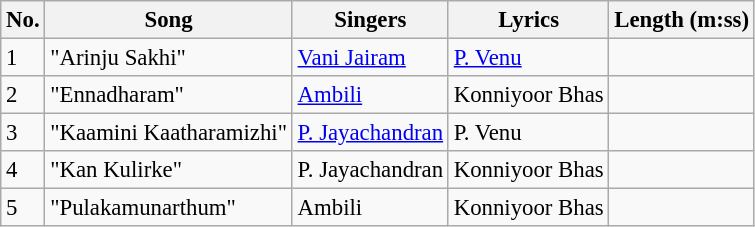<table class="wikitable" style="font-size:95%;">
<tr>
<th>No.</th>
<th>Song</th>
<th>Singers</th>
<th>Lyrics</th>
<th>Length (m:ss)</th>
</tr>
<tr>
<td>1</td>
<td>"Arinju Sakhi"</td>
<td><a href='#'>Vani Jairam</a></td>
<td><a href='#'>P. Venu</a></td>
<td></td>
</tr>
<tr>
<td>2</td>
<td>"Ennadharam"</td>
<td><a href='#'>Ambili</a></td>
<td>Konniyoor Bhas</td>
<td></td>
</tr>
<tr>
<td>3</td>
<td>"Kaamini Kaatharamizhi"</td>
<td><a href='#'>P. Jayachandran</a></td>
<td>P. Venu</td>
<td></td>
</tr>
<tr>
<td>4</td>
<td>"Kan Kulirke"</td>
<td>P. Jayachandran</td>
<td>Konniyoor Bhas</td>
<td></td>
</tr>
<tr>
<td>5</td>
<td>"Pulakamunarthum"</td>
<td>Ambili</td>
<td>Konniyoor Bhas</td>
<td></td>
</tr>
</table>
